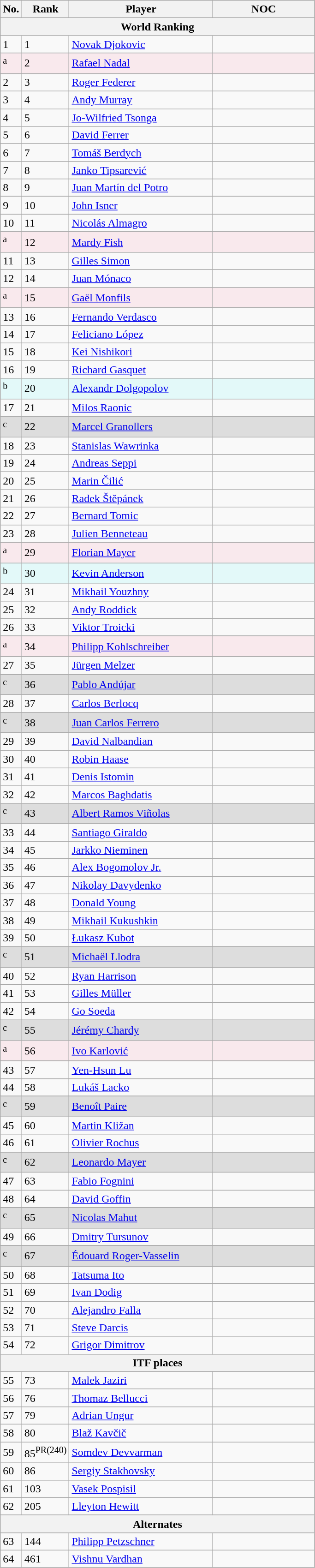<table class="sortable wikitable">
<tr>
<th>No.</th>
<th>Rank</th>
<th width=200>Player</th>
<th width=140>NOC</th>
</tr>
<tr>
<th colspan=4>World Ranking</th>
</tr>
<tr>
<td>1</td>
<td>1</td>
<td><a href='#'>Novak Djokovic</a></td>
<td></td>
</tr>
<tr bgcolor=#F9E9ED>
<td><sup>a</sup></td>
<td>2</td>
<td><a href='#'>Rafael Nadal</a></td>
<td></td>
</tr>
<tr>
<td>2</td>
<td>3</td>
<td><a href='#'>Roger Federer</a></td>
<td></td>
</tr>
<tr>
<td>3</td>
<td>4</td>
<td><a href='#'>Andy Murray</a></td>
<td></td>
</tr>
<tr>
<td>4</td>
<td>5</td>
<td><a href='#'>Jo-Wilfried Tsonga</a></td>
<td></td>
</tr>
<tr>
<td>5</td>
<td>6</td>
<td><a href='#'>David Ferrer</a></td>
<td></td>
</tr>
<tr>
<td>6</td>
<td>7</td>
<td><a href='#'>Tomáš Berdych</a></td>
<td></td>
</tr>
<tr>
<td>7</td>
<td>8</td>
<td><a href='#'>Janko Tipsarević</a></td>
<td></td>
</tr>
<tr>
<td>8</td>
<td>9</td>
<td><a href='#'>Juan Martín del Potro</a></td>
<td></td>
</tr>
<tr>
<td>9</td>
<td>10</td>
<td><a href='#'>John Isner</a></td>
<td></td>
</tr>
<tr>
<td>10</td>
<td>11</td>
<td><a href='#'>Nicolás Almagro</a></td>
<td></td>
</tr>
<tr bgcolor=#F9E9ED>
<td><sup>a</sup></td>
<td>12</td>
<td><a href='#'>Mardy Fish</a></td>
<td></td>
</tr>
<tr>
<td>11</td>
<td>13</td>
<td align=left><a href='#'>Gilles Simon</a></td>
<td></td>
</tr>
<tr>
<td>12</td>
<td>14</td>
<td align=left><a href='#'>Juan Mónaco</a></td>
<td></td>
</tr>
<tr bgcolor=#F9E9ED>
<td><sup>a</sup></td>
<td>15</td>
<td align=left><a href='#'>Gaël Monfils</a></td>
<td></td>
</tr>
<tr>
<td>13</td>
<td>16</td>
<td align=left><a href='#'>Fernando Verdasco</a></td>
<td></td>
</tr>
<tr>
<td>14</td>
<td>17</td>
<td align=left><a href='#'>Feliciano López</a></td>
<td></td>
</tr>
<tr>
<td>15</td>
<td>18</td>
<td align=left><a href='#'>Kei Nishikori</a></td>
<td></td>
</tr>
<tr>
<td>16</td>
<td>19</td>
<td align=left><a href='#'>Richard Gasquet</a></td>
<td></td>
</tr>
<tr bgcolor=E3F9F9>
<td><sup>b</sup></td>
<td>20</td>
<td align=left><a href='#'>Alexandr Dolgopolov</a></td>
<td></td>
</tr>
<tr>
<td>17</td>
<td>21</td>
<td align=left><a href='#'>Milos Raonic</a></td>
<td></td>
</tr>
<tr bgcolor=DDDDDD>
<td><sup>c</sup></td>
<td>22</td>
<td align=left><a href='#'>Marcel Granollers</a></td>
<td></td>
</tr>
<tr>
<td>18</td>
<td>23</td>
<td align=left><a href='#'>Stanislas Wawrinka</a></td>
<td></td>
</tr>
<tr>
<td>19</td>
<td>24</td>
<td align=left><a href='#'>Andreas Seppi</a></td>
<td></td>
</tr>
<tr>
<td>20</td>
<td>25</td>
<td align=left><a href='#'>Marin Čilić</a></td>
<td></td>
</tr>
<tr>
<td>21</td>
<td>26</td>
<td align=left><a href='#'>Radek Štěpánek</a></td>
<td></td>
</tr>
<tr>
<td>22</td>
<td>27</td>
<td align=left><a href='#'>Bernard Tomic</a></td>
<td></td>
</tr>
<tr>
<td>23</td>
<td>28</td>
<td align=left><a href='#'>Julien Benneteau</a></td>
<td></td>
</tr>
<tr bgcolor=#F9E9ED>
<td><sup>a</sup></td>
<td>29</td>
<td align=left><a href='#'>Florian Mayer</a></td>
<td></td>
</tr>
<tr bgcolor=E3F9F9>
<td><sup>b</sup></td>
<td>30</td>
<td align=left><a href='#'>Kevin Anderson</a></td>
<td></td>
</tr>
<tr>
<td>24</td>
<td>31</td>
<td align=left><a href='#'>Mikhail Youzhny</a></td>
<td></td>
</tr>
<tr>
<td>25</td>
<td>32</td>
<td align=left><a href='#'>Andy Roddick</a></td>
<td></td>
</tr>
<tr>
<td>26</td>
<td>33</td>
<td align=left><a href='#'>Viktor Troicki</a></td>
<td></td>
</tr>
<tr bgcolor=#F9E9ED>
<td><sup>a</sup></td>
<td>34</td>
<td align=left><a href='#'>Philipp Kohlschreiber</a></td>
<td></td>
</tr>
<tr>
<td>27</td>
<td>35</td>
<td align=left><a href='#'>Jürgen Melzer</a></td>
<td></td>
</tr>
<tr bgcolor=DDDDDD>
<td><sup>c</sup></td>
<td>36</td>
<td align=left><a href='#'>Pablo Andújar</a></td>
<td></td>
</tr>
<tr>
<td>28</td>
<td>37</td>
<td align=left><a href='#'>Carlos Berlocq</a></td>
<td></td>
</tr>
<tr bgcolor=DDDDDD>
<td><sup>c</sup></td>
<td>38</td>
<td align=left><a href='#'>Juan Carlos Ferrero</a></td>
<td></td>
</tr>
<tr>
<td>29</td>
<td>39</td>
<td align=left><a href='#'>David Nalbandian</a></td>
<td></td>
</tr>
<tr>
<td>30</td>
<td>40</td>
<td align=left><a href='#'>Robin Haase</a></td>
<td></td>
</tr>
<tr>
<td>31</td>
<td>41</td>
<td align=left><a href='#'>Denis Istomin</a></td>
<td></td>
</tr>
<tr>
<td>32</td>
<td>42</td>
<td align=left><a href='#'>Marcos Baghdatis</a></td>
<td></td>
</tr>
<tr bgcolor=DDDDDD>
<td><sup>c</sup></td>
<td>43</td>
<td align=left><a href='#'>Albert Ramos Viñolas</a></td>
<td></td>
</tr>
<tr>
<td>33</td>
<td>44</td>
<td align=left><a href='#'>Santiago Giraldo</a></td>
<td></td>
</tr>
<tr>
<td>34</td>
<td>45</td>
<td align=left><a href='#'>Jarkko Nieminen</a></td>
<td></td>
</tr>
<tr>
<td>35</td>
<td>46</td>
<td align=left><a href='#'>Alex Bogomolov Jr.</a></td>
<td></td>
</tr>
<tr>
<td>36</td>
<td>47</td>
<td align=left><a href='#'>Nikolay Davydenko</a></td>
<td></td>
</tr>
<tr>
<td>37</td>
<td>48</td>
<td align=left><a href='#'>Donald Young</a></td>
<td></td>
</tr>
<tr>
<td>38</td>
<td>49</td>
<td align=left><a href='#'>Mikhail Kukushkin</a></td>
<td></td>
</tr>
<tr>
<td>39</td>
<td>50</td>
<td align=left><a href='#'>Łukasz Kubot</a></td>
<td></td>
</tr>
<tr bgcolor=DDDDDD>
<td><sup>c</sup></td>
<td>51</td>
<td align=left><a href='#'>Michaël Llodra</a></td>
<td></td>
</tr>
<tr>
<td>40</td>
<td>52</td>
<td align=left><a href='#'>Ryan Harrison</a></td>
<td></td>
</tr>
<tr>
<td>41</td>
<td>53</td>
<td align=left><a href='#'>Gilles Müller</a></td>
<td></td>
</tr>
<tr>
<td>42</td>
<td>54</td>
<td align=left><a href='#'>Go Soeda</a></td>
<td></td>
</tr>
<tr bgcolor=DDDDDD>
<td><sup>c</sup></td>
<td>55</td>
<td align=left><a href='#'>Jérémy Chardy</a></td>
<td></td>
</tr>
<tr bgcolor=#F9E9ED>
<td><sup>a</sup></td>
<td>56</td>
<td align=left><a href='#'>Ivo Karlović</a></td>
<td></td>
</tr>
<tr>
<td>43</td>
<td>57</td>
<td align=left><a href='#'>Yen-Hsun Lu</a></td>
<td></td>
</tr>
<tr>
<td>44</td>
<td>58</td>
<td align=left><a href='#'>Lukáš Lacko</a></td>
<td></td>
</tr>
<tr>
</tr>
<tr bgcolor=DDDDDD>
<td><sup>c</sup></td>
<td>59</td>
<td align=left><a href='#'>Benoît Paire</a></td>
<td></td>
</tr>
<tr>
<td>45</td>
<td>60</td>
<td align=left><a href='#'>Martin Kližan</a></td>
<td></td>
</tr>
<tr>
<td>46</td>
<td>61</td>
<td align=left><a href='#'>Olivier Rochus</a></td>
<td></td>
</tr>
<tr>
</tr>
<tr bgcolor=DDDDDD>
<td><sup>c</sup></td>
<td>62</td>
<td align=left><a href='#'>Leonardo Mayer</a></td>
<td></td>
</tr>
<tr>
<td>47</td>
<td>63</td>
<td align=left><a href='#'>Fabio Fognini</a></td>
<td></td>
</tr>
<tr>
<td>48</td>
<td>64</td>
<td align=left><a href='#'>David Goffin</a></td>
<td></td>
</tr>
<tr>
</tr>
<tr bgcolor=DDDDDD>
<td><sup>c</sup></td>
<td>65</td>
<td align=left><a href='#'>Nicolas Mahut</a></td>
<td></td>
</tr>
<tr>
<td>49</td>
<td>66</td>
<td align=left><a href='#'>Dmitry Tursunov</a></td>
<td></td>
</tr>
<tr>
</tr>
<tr bgcolor=DDDDDD>
<td><sup>c</sup></td>
<td>67</td>
<td align=left><a href='#'>Édouard Roger-Vasselin</a></td>
<td></td>
</tr>
<tr>
<td>50</td>
<td>68</td>
<td align=left><a href='#'>Tatsuma Ito</a></td>
<td></td>
</tr>
<tr>
<td>51</td>
<td>69</td>
<td align=left><a href='#'>Ivan Dodig</a></td>
<td></td>
</tr>
<tr>
<td>52</td>
<td>70</td>
<td align=left><a href='#'>Alejandro Falla</a></td>
<td></td>
</tr>
<tr>
<td>53</td>
<td>71</td>
<td align=left><a href='#'>Steve Darcis</a></td>
<td></td>
</tr>
<tr>
<td>54</td>
<td>72</td>
<td align=left><a href='#'>Grigor Dimitrov</a></td>
<td></td>
</tr>
<tr>
<th colspan=4 align=center>ITF places</th>
</tr>
<tr>
<td>55</td>
<td>73</td>
<td align=left><a href='#'>Malek Jaziri</a></td>
<td></td>
</tr>
<tr>
<td>56</td>
<td>76</td>
<td align=left><a href='#'>Thomaz Bellucci</a></td>
<td></td>
</tr>
<tr>
<td>57</td>
<td>79</td>
<td align=left><a href='#'>Adrian Ungur</a></td>
<td></td>
</tr>
<tr>
<td>58</td>
<td>80</td>
<td align=left><a href='#'>Blaž Kavčič</a></td>
<td></td>
</tr>
<tr>
<td>59</td>
<td>85<sup>PR(240)</sup></td>
<td align=left><a href='#'>Somdev Devvarman</a></td>
<td></td>
</tr>
<tr>
<td>60</td>
<td>86</td>
<td align=left><a href='#'>Sergiy Stakhovsky</a></td>
<td></td>
</tr>
<tr>
<td>61</td>
<td>103</td>
<td align=left><a href='#'>Vasek Pospisil</a></td>
<td></td>
</tr>
<tr>
<td>62</td>
<td>205</td>
<td align=left><a href='#'>Lleyton Hewitt</a></td>
<td></td>
</tr>
<tr>
<th colspan=4 align=center>Alternates</th>
</tr>
<tr>
<td>63</td>
<td>144</td>
<td align=left><a href='#'>Philipp Petzschner</a></td>
<td></td>
</tr>
<tr>
<td>64</td>
<td>461</td>
<td align=left><a href='#'>Vishnu Vardhan</a></td>
<td></td>
</tr>
</table>
